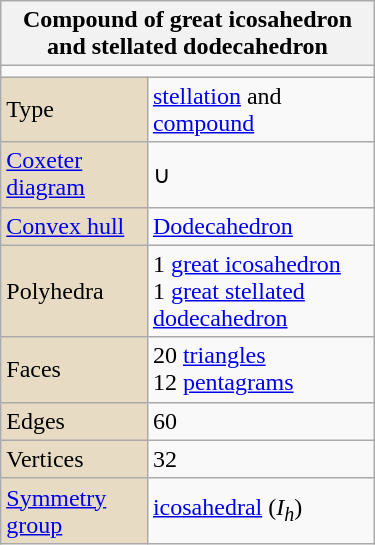<table class=wikitable align="right" width="250">
<tr>
<th bgcolor=#e7dcc3 colspan=2>Compound of great icosahedron and stellated dodecahedron</th>
</tr>
<tr>
<td align=center colspan=2></td>
</tr>
<tr>
<td bgcolor=#e7dcc3>Type</td>
<td><a href='#'>stellation</a> and <a href='#'>compound</a></td>
</tr>
<tr>
<td bgcolor=#e7dcc3><a href='#'>Coxeter diagram</a></td>
<td> ∪ </td>
</tr>
<tr>
<td bgcolor=#e7dcc3><a href='#'>Convex hull</a></td>
<td><a href='#'>Dodecahedron</a></td>
</tr>
<tr>
<td bgcolor=#e7dcc3>Polyhedra</td>
<td>1 <a href='#'>great icosahedron</a><br>1 <a href='#'>great stellated dodecahedron</a></td>
</tr>
<tr>
<td bgcolor=#e7dcc3>Faces</td>
<td>20 <a href='#'>triangles</a><br>12 <a href='#'>pentagrams</a></td>
</tr>
<tr>
<td bgcolor=#e7dcc3>Edges</td>
<td>60</td>
</tr>
<tr>
<td bgcolor=#e7dcc3>Vertices</td>
<td>32</td>
</tr>
<tr>
<td bgcolor=#e7dcc3><a href='#'>Symmetry group</a></td>
<td><a href='#'>icosahedral</a> (<em>I</em><sub><em>h</em></sub>)</td>
</tr>
</table>
